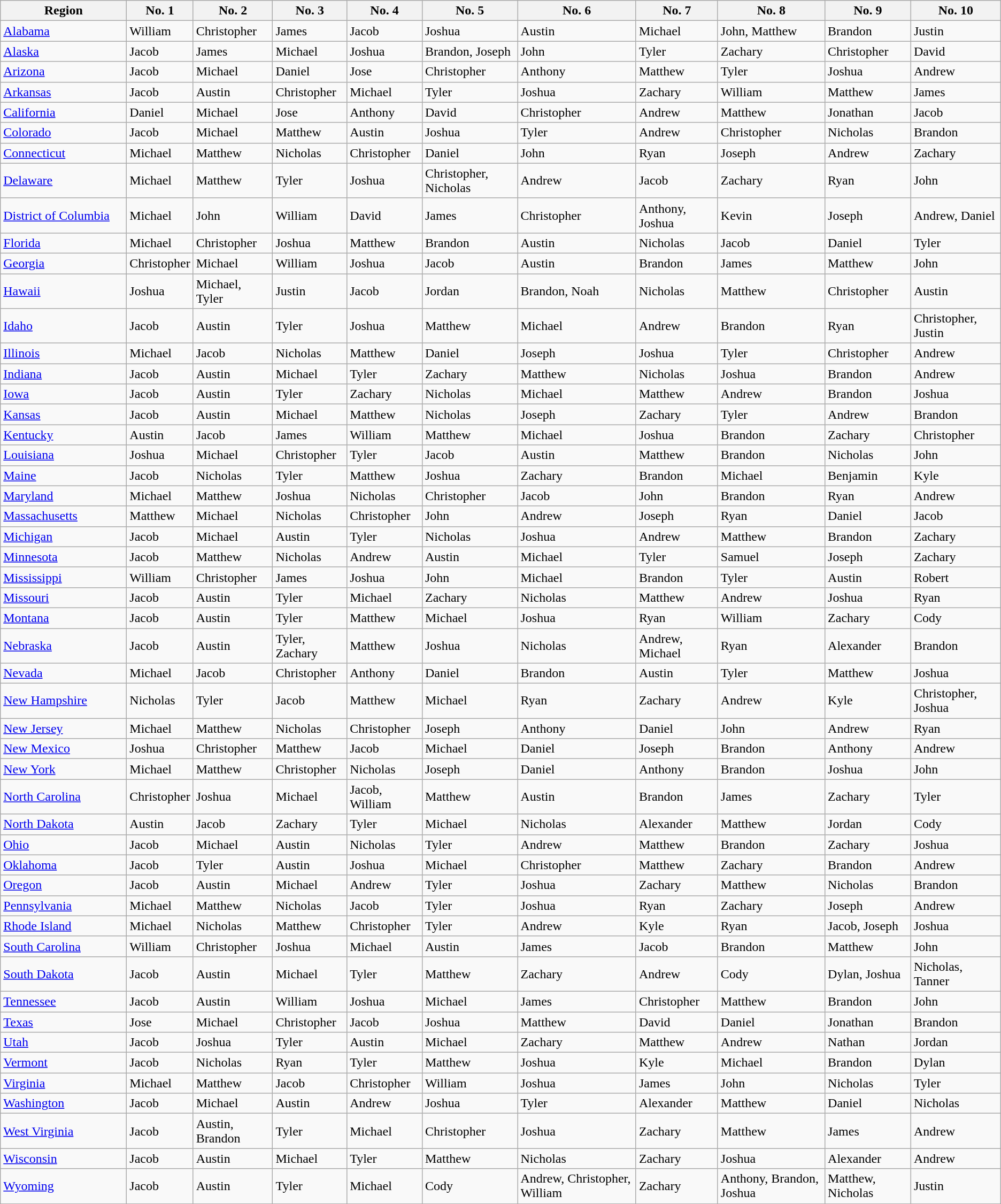<table class="wikitable sortable mw-collapsible" style="min-width:22em">
<tr>
<th width=150>Region</th>
<th>No. 1</th>
<th>No. 2</th>
<th>No. 3</th>
<th>No. 4</th>
<th>No. 5</th>
<th>No. 6</th>
<th>No. 7</th>
<th>No. 8</th>
<th>No. 9</th>
<th>No. 10</th>
</tr>
<tr>
<td><a href='#'>Alabama</a></td>
<td>William</td>
<td>Christopher</td>
<td>James</td>
<td>Jacob</td>
<td>Joshua</td>
<td>Austin</td>
<td>Michael</td>
<td>John, Matthew</td>
<td>Brandon</td>
<td>Justin</td>
</tr>
<tr>
<td><a href='#'>Alaska</a></td>
<td>Jacob</td>
<td>James</td>
<td>Michael</td>
<td>Joshua</td>
<td>Brandon, Joseph</td>
<td>John</td>
<td>Tyler</td>
<td>Zachary</td>
<td>Christopher</td>
<td>David</td>
</tr>
<tr>
<td><a href='#'>Arizona</a></td>
<td>Jacob</td>
<td>Michael</td>
<td>Daniel</td>
<td>Jose</td>
<td>Christopher</td>
<td>Anthony</td>
<td>Matthew</td>
<td>Tyler</td>
<td>Joshua</td>
<td>Andrew</td>
</tr>
<tr>
<td><a href='#'>Arkansas</a></td>
<td>Jacob</td>
<td>Austin</td>
<td>Christopher</td>
<td>Michael</td>
<td>Tyler</td>
<td>Joshua</td>
<td>Zachary</td>
<td>William</td>
<td>Matthew</td>
<td>James</td>
</tr>
<tr>
<td><a href='#'>California</a></td>
<td>Daniel</td>
<td>Michael</td>
<td>Jose</td>
<td>Anthony</td>
<td>David</td>
<td>Christopher</td>
<td>Andrew</td>
<td>Matthew</td>
<td>Jonathan</td>
<td>Jacob</td>
</tr>
<tr>
<td><a href='#'>Colorado</a></td>
<td>Jacob</td>
<td>Michael</td>
<td>Matthew</td>
<td>Austin</td>
<td>Joshua</td>
<td>Tyler</td>
<td>Andrew</td>
<td>Christopher</td>
<td>Nicholas</td>
<td>Brandon</td>
</tr>
<tr>
<td><a href='#'>Connecticut</a></td>
<td>Michael</td>
<td>Matthew</td>
<td>Nicholas</td>
<td>Christopher</td>
<td>Daniel</td>
<td>John</td>
<td>Ryan</td>
<td>Joseph</td>
<td>Andrew</td>
<td>Zachary</td>
</tr>
<tr>
<td><a href='#'>Delaware</a></td>
<td>Michael</td>
<td>Matthew</td>
<td>Tyler</td>
<td>Joshua</td>
<td>Christopher, Nicholas</td>
<td>Andrew</td>
<td>Jacob</td>
<td>Zachary</td>
<td>Ryan</td>
<td>John</td>
</tr>
<tr>
<td><a href='#'>District of Columbia</a></td>
<td>Michael</td>
<td>John</td>
<td>William</td>
<td>David</td>
<td>James</td>
<td>Christopher</td>
<td>Anthony, Joshua</td>
<td>Kevin</td>
<td>Joseph</td>
<td>Andrew, Daniel</td>
</tr>
<tr>
<td><a href='#'>Florida</a></td>
<td>Michael</td>
<td>Christopher</td>
<td>Joshua</td>
<td>Matthew</td>
<td>Brandon</td>
<td>Austin</td>
<td>Nicholas</td>
<td>Jacob</td>
<td>Daniel</td>
<td>Tyler</td>
</tr>
<tr>
<td><a href='#'>Georgia</a></td>
<td>Christopher</td>
<td>Michael</td>
<td>William</td>
<td>Joshua</td>
<td>Jacob</td>
<td>Austin</td>
<td>Brandon</td>
<td>James</td>
<td>Matthew</td>
<td>John</td>
</tr>
<tr>
<td><a href='#'>Hawaii</a></td>
<td>Joshua</td>
<td>Michael, Tyler</td>
<td>Justin</td>
<td>Jacob</td>
<td>Jordan</td>
<td>Brandon, Noah</td>
<td>Nicholas</td>
<td>Matthew</td>
<td>Christopher</td>
<td>Austin</td>
</tr>
<tr>
<td><a href='#'>Idaho</a></td>
<td>Jacob</td>
<td>Austin</td>
<td>Tyler</td>
<td>Joshua</td>
<td>Matthew</td>
<td>Michael</td>
<td>Andrew</td>
<td>Brandon</td>
<td>Ryan</td>
<td>Christopher, Justin</td>
</tr>
<tr>
<td><a href='#'>Illinois</a></td>
<td>Michael</td>
<td>Jacob</td>
<td>Nicholas</td>
<td>Matthew</td>
<td>Daniel</td>
<td>Joseph</td>
<td>Joshua</td>
<td>Tyler</td>
<td>Christopher</td>
<td>Andrew</td>
</tr>
<tr>
<td><a href='#'>Indiana</a></td>
<td>Jacob</td>
<td>Austin</td>
<td>Michael</td>
<td>Tyler</td>
<td>Zachary</td>
<td>Matthew</td>
<td>Nicholas</td>
<td>Joshua</td>
<td>Brandon</td>
<td>Andrew</td>
</tr>
<tr>
<td><a href='#'>Iowa</a></td>
<td>Jacob</td>
<td>Austin</td>
<td>Tyler</td>
<td>Zachary</td>
<td>Nicholas</td>
<td>Michael</td>
<td>Matthew</td>
<td>Andrew</td>
<td>Brandon</td>
<td>Joshua</td>
</tr>
<tr>
<td><a href='#'>Kansas</a></td>
<td>Jacob</td>
<td>Austin</td>
<td>Michael</td>
<td>Matthew</td>
<td>Nicholas</td>
<td>Joseph</td>
<td>Zachary</td>
<td>Tyler</td>
<td>Andrew</td>
<td>Brandon</td>
</tr>
<tr>
<td><a href='#'>Kentucky</a></td>
<td>Austin</td>
<td>Jacob</td>
<td>James</td>
<td>William</td>
<td>Matthew</td>
<td>Michael</td>
<td>Joshua</td>
<td>Brandon</td>
<td>Zachary</td>
<td>Christopher</td>
</tr>
<tr>
<td><a href='#'>Louisiana</a></td>
<td>Joshua</td>
<td>Michael</td>
<td>Christopher</td>
<td>Tyler</td>
<td>Jacob</td>
<td>Austin</td>
<td>Matthew</td>
<td>Brandon</td>
<td>Nicholas</td>
<td>John</td>
</tr>
<tr>
<td><a href='#'>Maine</a></td>
<td>Jacob</td>
<td>Nicholas</td>
<td>Tyler</td>
<td>Matthew</td>
<td>Joshua</td>
<td>Zachary</td>
<td>Brandon</td>
<td>Michael</td>
<td>Benjamin</td>
<td>Kyle</td>
</tr>
<tr>
<td><a href='#'>Maryland</a></td>
<td>Michael</td>
<td>Matthew</td>
<td>Joshua</td>
<td>Nicholas</td>
<td>Christopher</td>
<td>Jacob</td>
<td>John</td>
<td>Brandon</td>
<td>Ryan</td>
<td>Andrew</td>
</tr>
<tr>
<td><a href='#'>Massachusetts</a></td>
<td>Matthew</td>
<td>Michael</td>
<td>Nicholas</td>
<td>Christopher</td>
<td>John</td>
<td>Andrew</td>
<td>Joseph</td>
<td>Ryan</td>
<td>Daniel</td>
<td>Jacob</td>
</tr>
<tr>
<td><a href='#'>Michigan</a></td>
<td>Jacob</td>
<td>Michael</td>
<td>Austin</td>
<td>Tyler</td>
<td>Nicholas</td>
<td>Joshua</td>
<td>Andrew</td>
<td>Matthew</td>
<td>Brandon</td>
<td>Zachary</td>
</tr>
<tr>
<td><a href='#'>Minnesota</a></td>
<td>Jacob</td>
<td>Matthew</td>
<td>Nicholas</td>
<td>Andrew</td>
<td>Austin</td>
<td>Michael</td>
<td>Tyler</td>
<td>Samuel</td>
<td>Joseph</td>
<td>Zachary</td>
</tr>
<tr>
<td><a href='#'>Mississippi</a></td>
<td>William</td>
<td>Christopher</td>
<td>James</td>
<td>Joshua</td>
<td>John</td>
<td>Michael</td>
<td>Brandon</td>
<td>Tyler</td>
<td>Austin</td>
<td>Robert</td>
</tr>
<tr>
<td><a href='#'>Missouri</a></td>
<td>Jacob</td>
<td>Austin</td>
<td>Tyler</td>
<td>Michael</td>
<td>Zachary</td>
<td>Nicholas</td>
<td>Matthew</td>
<td>Andrew</td>
<td>Joshua</td>
<td>Ryan</td>
</tr>
<tr>
<td><a href='#'>Montana</a></td>
<td>Jacob</td>
<td>Austin</td>
<td>Tyler</td>
<td>Matthew</td>
<td>Michael</td>
<td>Joshua</td>
<td>Ryan</td>
<td>William</td>
<td>Zachary</td>
<td>Cody</td>
</tr>
<tr>
<td><a href='#'>Nebraska</a></td>
<td>Jacob</td>
<td>Austin</td>
<td>Tyler, Zachary</td>
<td>Matthew</td>
<td>Joshua</td>
<td>Nicholas</td>
<td>Andrew, Michael</td>
<td>Ryan</td>
<td>Alexander</td>
<td>Brandon</td>
</tr>
<tr>
<td><a href='#'>Nevada</a></td>
<td>Michael</td>
<td>Jacob</td>
<td>Christopher</td>
<td>Anthony</td>
<td>Daniel</td>
<td>Brandon</td>
<td>Austin</td>
<td>Tyler</td>
<td>Matthew</td>
<td>Joshua</td>
</tr>
<tr>
<td><a href='#'>New Hampshire</a></td>
<td>Nicholas</td>
<td>Tyler</td>
<td>Jacob</td>
<td>Matthew</td>
<td>Michael</td>
<td>Ryan</td>
<td>Zachary</td>
<td>Andrew</td>
<td>Kyle</td>
<td>Christopher, Joshua</td>
</tr>
<tr>
<td><a href='#'>New Jersey</a></td>
<td>Michael</td>
<td>Matthew</td>
<td>Nicholas</td>
<td>Christopher</td>
<td>Joseph</td>
<td>Anthony</td>
<td>Daniel</td>
<td>John</td>
<td>Andrew</td>
<td>Ryan</td>
</tr>
<tr>
<td><a href='#'>New Mexico</a></td>
<td>Joshua</td>
<td>Christopher</td>
<td>Matthew</td>
<td>Jacob</td>
<td>Michael</td>
<td>Daniel</td>
<td>Joseph</td>
<td>Brandon</td>
<td>Anthony</td>
<td>Andrew</td>
</tr>
<tr>
<td><a href='#'>New York</a></td>
<td>Michael</td>
<td>Matthew</td>
<td>Christopher</td>
<td>Nicholas</td>
<td>Joseph</td>
<td>Daniel</td>
<td>Anthony</td>
<td>Brandon</td>
<td>Joshua</td>
<td>John</td>
</tr>
<tr>
<td><a href='#'>North Carolina</a></td>
<td>Christopher</td>
<td>Joshua</td>
<td>Michael</td>
<td>Jacob, William</td>
<td>Matthew</td>
<td>Austin</td>
<td>Brandon</td>
<td>James</td>
<td>Zachary</td>
<td>Tyler</td>
</tr>
<tr>
<td><a href='#'>North Dakota</a></td>
<td>Austin</td>
<td>Jacob</td>
<td>Zachary</td>
<td>Tyler</td>
<td>Michael</td>
<td>Nicholas</td>
<td>Alexander</td>
<td>Matthew</td>
<td>Jordan</td>
<td>Cody</td>
</tr>
<tr>
<td><a href='#'>Ohio</a></td>
<td>Jacob</td>
<td>Michael</td>
<td>Austin</td>
<td>Nicholas</td>
<td>Tyler</td>
<td>Andrew</td>
<td>Matthew</td>
<td>Brandon</td>
<td>Zachary</td>
<td>Joshua</td>
</tr>
<tr>
<td><a href='#'>Oklahoma</a></td>
<td>Jacob</td>
<td>Tyler</td>
<td>Austin</td>
<td>Joshua</td>
<td>Michael</td>
<td>Christopher</td>
<td>Matthew</td>
<td>Zachary</td>
<td>Brandon</td>
<td>Andrew</td>
</tr>
<tr>
<td><a href='#'>Oregon</a></td>
<td>Jacob</td>
<td>Austin</td>
<td>Michael</td>
<td>Andrew</td>
<td>Tyler</td>
<td>Joshua</td>
<td>Zachary</td>
<td>Matthew</td>
<td>Nicholas</td>
<td>Brandon</td>
</tr>
<tr>
<td><a href='#'>Pennsylvania</a></td>
<td>Michael</td>
<td>Matthew</td>
<td>Nicholas</td>
<td>Jacob</td>
<td>Tyler</td>
<td>Joshua</td>
<td>Ryan</td>
<td>Zachary</td>
<td>Joseph</td>
<td>Andrew</td>
</tr>
<tr>
<td><a href='#'>Rhode Island</a></td>
<td>Michael</td>
<td>Nicholas</td>
<td>Matthew</td>
<td>Christopher</td>
<td>Tyler</td>
<td>Andrew</td>
<td>Kyle</td>
<td>Ryan</td>
<td>Jacob, Joseph</td>
<td>Joshua</td>
</tr>
<tr>
<td><a href='#'>South Carolina</a></td>
<td>William</td>
<td>Christopher</td>
<td>Joshua</td>
<td>Michael</td>
<td>Austin</td>
<td>James</td>
<td>Jacob</td>
<td>Brandon</td>
<td>Matthew</td>
<td>John</td>
</tr>
<tr>
<td><a href='#'>South Dakota</a></td>
<td>Jacob</td>
<td>Austin</td>
<td>Michael</td>
<td>Tyler</td>
<td>Matthew</td>
<td>Zachary</td>
<td>Andrew</td>
<td>Cody</td>
<td>Dylan, Joshua</td>
<td>Nicholas, Tanner</td>
</tr>
<tr>
<td><a href='#'>Tennessee</a></td>
<td>Jacob</td>
<td>Austin</td>
<td>William</td>
<td>Joshua</td>
<td>Michael</td>
<td>James</td>
<td>Christopher</td>
<td>Matthew</td>
<td>Brandon</td>
<td>John</td>
</tr>
<tr>
<td><a href='#'>Texas</a></td>
<td>Jose</td>
<td>Michael</td>
<td>Christopher</td>
<td>Jacob</td>
<td>Joshua</td>
<td>Matthew</td>
<td>David</td>
<td>Daniel</td>
<td>Jonathan</td>
<td>Brandon</td>
</tr>
<tr>
<td><a href='#'>Utah</a></td>
<td>Jacob</td>
<td>Joshua</td>
<td>Tyler</td>
<td>Austin</td>
<td>Michael</td>
<td>Zachary</td>
<td>Matthew</td>
<td>Andrew</td>
<td>Nathan</td>
<td>Jordan</td>
</tr>
<tr>
<td><a href='#'>Vermont</a></td>
<td>Jacob</td>
<td>Nicholas</td>
<td>Ryan</td>
<td>Tyler</td>
<td>Matthew</td>
<td>Joshua</td>
<td>Kyle</td>
<td>Michael</td>
<td>Brandon</td>
<td>Dylan</td>
</tr>
<tr>
<td><a href='#'>Virginia</a></td>
<td>Michael</td>
<td>Matthew</td>
<td>Jacob</td>
<td>Christopher</td>
<td>William</td>
<td>Joshua</td>
<td>James</td>
<td>John</td>
<td>Nicholas</td>
<td>Tyler</td>
</tr>
<tr>
<td><a href='#'>Washington</a></td>
<td>Jacob</td>
<td>Michael</td>
<td>Austin</td>
<td>Andrew</td>
<td>Joshua</td>
<td>Tyler</td>
<td>Alexander</td>
<td>Matthew</td>
<td>Daniel</td>
<td>Nicholas</td>
</tr>
<tr>
<td><a href='#'>West Virginia</a></td>
<td>Jacob</td>
<td>Austin, Brandon</td>
<td>Tyler</td>
<td>Michael</td>
<td>Christopher</td>
<td>Joshua</td>
<td>Zachary</td>
<td>Matthew</td>
<td>James</td>
<td>Andrew</td>
</tr>
<tr>
<td><a href='#'>Wisconsin</a></td>
<td>Jacob</td>
<td>Austin</td>
<td>Michael</td>
<td>Tyler</td>
<td>Matthew</td>
<td>Nicholas</td>
<td>Zachary</td>
<td>Joshua</td>
<td>Alexander</td>
<td>Andrew</td>
</tr>
<tr>
<td><a href='#'>Wyoming</a></td>
<td>Jacob</td>
<td>Austin</td>
<td>Tyler</td>
<td>Michael</td>
<td>Cody</td>
<td>Andrew, Christopher, William</td>
<td>Zachary</td>
<td>Anthony, Brandon, Joshua</td>
<td>Matthew, Nicholas</td>
<td>Justin</td>
</tr>
<tr>
</tr>
</table>
